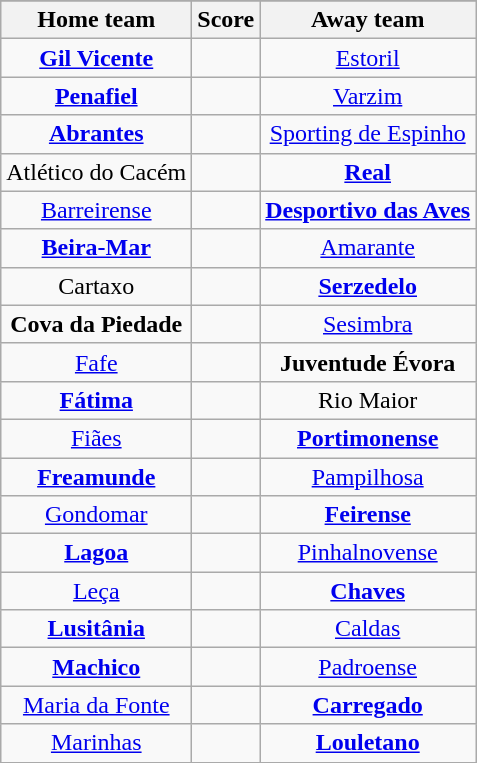<table class="wikitable" style="text-align: center">
<tr>
</tr>
<tr>
<th>Home team</th>
<th>Score</th>
<th>Away team</th>
</tr>
<tr>
<td><strong><a href='#'>Gil Vicente</a></strong> </td>
<td></td>
<td><a href='#'>Estoril</a> </td>
</tr>
<tr>
<td><strong><a href='#'>Penafiel</a></strong> </td>
<td></td>
<td><a href='#'>Varzim</a> </td>
</tr>
<tr>
<td><strong><a href='#'>Abrantes</a></strong> </td>
<td></td>
<td><a href='#'>Sporting de Espinho</a> </td>
</tr>
<tr>
<td>Atlético do Cacém </td>
<td></td>
<td><strong><a href='#'>Real</a></strong> </td>
</tr>
<tr>
<td><a href='#'>Barreirense</a> </td>
<td></td>
<td><strong><a href='#'>Desportivo das Aves</a></strong> </td>
</tr>
<tr>
<td><strong><a href='#'>Beira-Mar</a></strong> </td>
<td></td>
<td><a href='#'>Amarante</a> </td>
</tr>
<tr>
<td>Cartaxo </td>
<td></td>
<td><strong><a href='#'>Serzedelo</a></strong> </td>
</tr>
<tr>
<td><strong>Cova da Piedade</strong> </td>
<td></td>
<td><a href='#'>Sesimbra</a> </td>
</tr>
<tr>
<td><a href='#'>Fafe</a> </td>
<td></td>
<td><strong>Juventude Évora</strong> </td>
</tr>
<tr>
<td><strong><a href='#'>Fátima</a></strong> </td>
<td></td>
<td>Rio Maior </td>
</tr>
<tr>
<td><a href='#'>Fiães</a> </td>
<td></td>
<td><strong><a href='#'>Portimonense</a></strong> </td>
</tr>
<tr>
<td><strong><a href='#'>Freamunde</a></strong> </td>
<td></td>
<td><a href='#'>Pampilhosa</a> </td>
</tr>
<tr>
<td><a href='#'>Gondomar</a> </td>
<td></td>
<td><strong><a href='#'>Feirense</a></strong> </td>
</tr>
<tr>
<td><strong><a href='#'>Lagoa</a></strong> </td>
<td></td>
<td><a href='#'>Pinhalnovense</a> </td>
</tr>
<tr>
<td><a href='#'>Leça</a> </td>
<td></td>
<td><strong><a href='#'>Chaves</a></strong> </td>
</tr>
<tr>
<td><strong><a href='#'>Lusitânia</a></strong> </td>
<td></td>
<td><a href='#'>Caldas</a> </td>
</tr>
<tr>
<td><strong><a href='#'>Machico</a></strong> </td>
<td></td>
<td><a href='#'>Padroense</a> </td>
</tr>
<tr>
<td><a href='#'>Maria da Fonte</a> </td>
<td></td>
<td><strong><a href='#'>Carregado</a></strong> </td>
</tr>
<tr>
<td><a href='#'>Marinhas</a> </td>
<td></td>
<td><strong><a href='#'>Louletano</a></strong> </td>
</tr>
</table>
